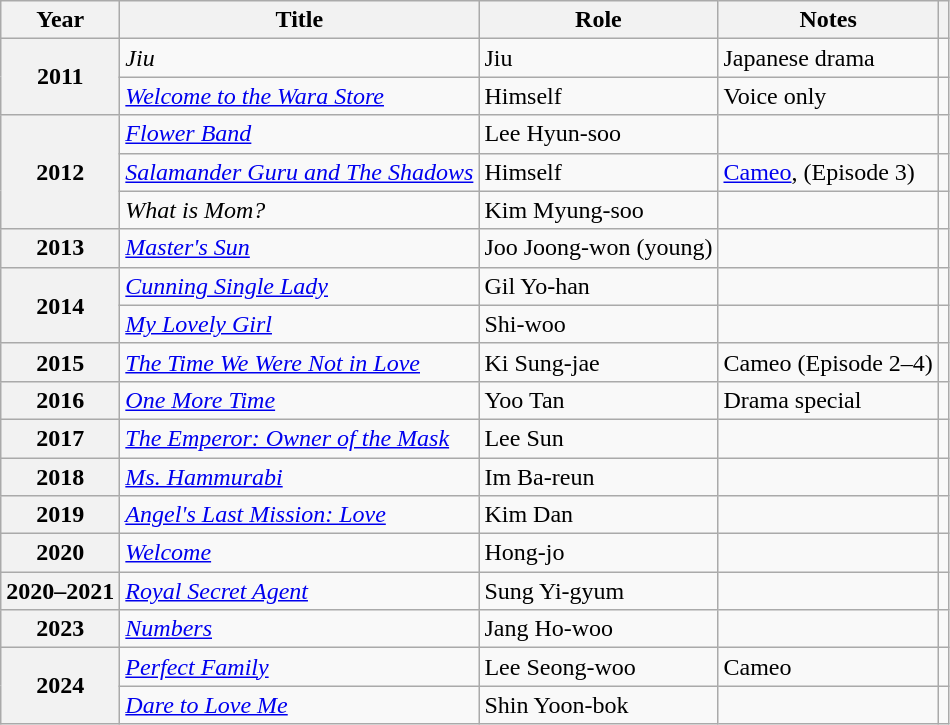<table class="wikitable plainrowheaders sortable">
<tr>
<th scope="col">Year</th>
<th scope="col">Title</th>
<th scope="col">Role</th>
<th scope="col">Notes</th>
<th scope="col" class="unsortable"></th>
</tr>
<tr>
<th scope="row" rowspan="2">2011</th>
<td><em>Jiu</em></td>
<td>Jiu</td>
<td>Japanese drama</td>
<td style="text-align:center"></td>
</tr>
<tr>
<td><em><a href='#'>Welcome to the Wara Store</a></em></td>
<td>Himself</td>
<td>Voice only</td>
<td style="text-align:center"></td>
</tr>
<tr>
<th scope="row" rowspan="3">2012</th>
<td><em><a href='#'>Flower Band</a></em></td>
<td>Lee Hyun-soo</td>
<td></td>
<td style="text-align:center"></td>
</tr>
<tr>
<td><em><a href='#'>Salamander Guru and The Shadows</a></em></td>
<td>Himself</td>
<td><a href='#'>Cameo</a>, (Episode 3)</td>
<td style="text-align:center"></td>
</tr>
<tr>
<td><em>What is Mom?</em></td>
<td>Kim Myung-soo</td>
<td></td>
<td style="text-align:center"></td>
</tr>
<tr>
<th scope="row">2013</th>
<td><em><a href='#'>Master's Sun</a></em></td>
<td>Joo Joong-won (young)</td>
<td></td>
<td style="text-align:center"></td>
</tr>
<tr>
<th scope="row" rowspan="2">2014</th>
<td><em><a href='#'>Cunning Single Lady</a></em></td>
<td>Gil Yo-han</td>
<td></td>
<td style="text-align:center"></td>
</tr>
<tr>
<td><em><a href='#'>My Lovely Girl</a></em></td>
<td>Shi-woo</td>
<td></td>
<td style="text-align:center"></td>
</tr>
<tr>
<th scope="row">2015</th>
<td><em><a href='#'>The Time We Were Not in Love</a></em></td>
<td>Ki Sung-jae</td>
<td>Cameo (Episode 2–4)</td>
<td style="text-align:center"></td>
</tr>
<tr>
<th scope="row">2016</th>
<td><em><a href='#'>One More Time</a></em></td>
<td>Yoo Tan</td>
<td>Drama special</td>
<td style="text-align:center"></td>
</tr>
<tr>
<th scope="row">2017</th>
<td><em><a href='#'>The Emperor: Owner of the Mask</a></em></td>
<td>Lee Sun</td>
<td></td>
<td style="text-align:center"></td>
</tr>
<tr>
<th scope="row">2018</th>
<td><em><a href='#'>Ms. Hammurabi</a></em></td>
<td>Im Ba-reun</td>
<td></td>
<td style="text-align:center"></td>
</tr>
<tr>
<th scope="row">2019</th>
<td><em><a href='#'>Angel's Last Mission: Love</a></em></td>
<td>Kim Dan</td>
<td></td>
<td style="text-align:center"></td>
</tr>
<tr>
<th scope="row">2020</th>
<td><em><a href='#'>Welcome</a></em></td>
<td>Hong-jo</td>
<td></td>
<td style="text-align:center"></td>
</tr>
<tr>
<th scope="row">2020–2021</th>
<td><em><a href='#'>Royal Secret Agent</a></em></td>
<td>Sung Yi-gyum</td>
<td></td>
<td style="text-align:center"></td>
</tr>
<tr>
<th scope="row">2023</th>
<td><em><a href='#'>Numbers</a></em></td>
<td>Jang Ho-woo</td>
<td></td>
<td style="text-align:center"></td>
</tr>
<tr>
<th scope="row" rowspan="2">2024</th>
<td><em><a href='#'>Perfect Family</a></em></td>
<td>Lee Seong-woo</td>
<td>Cameo</td>
<td style="text-align:center"></td>
</tr>
<tr>
<td><em><a href='#'>Dare to Love Me</a></em></td>
<td>Shin Yoon-bok</td>
<td></td>
<td style="text-align:center"></td>
</tr>
</table>
